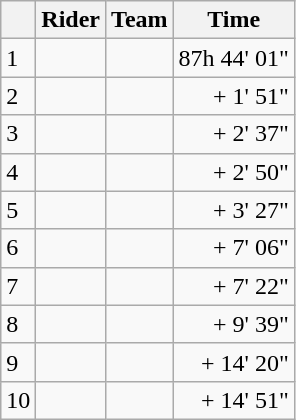<table class="wikitable">
<tr>
<th></th>
<th>Rider</th>
<th>Team</th>
<th>Time</th>
</tr>
<tr>
<td>1</td>
<td> </td>
<td></td>
<td align="right">87h 44' 01"</td>
</tr>
<tr>
<td>2</td>
<td></td>
<td></td>
<td align="right">+ 1' 51"</td>
</tr>
<tr>
<td>3</td>
<td></td>
<td></td>
<td align="right">+ 2' 37"</td>
</tr>
<tr>
<td>4</td>
<td></td>
<td></td>
<td align="right">+ 2' 50"</td>
</tr>
<tr>
<td>5</td>
<td> </td>
<td></td>
<td align="right">+ 3' 27"</td>
</tr>
<tr>
<td>6</td>
<td></td>
<td></td>
<td align="right">+ 7' 06"</td>
</tr>
<tr>
<td>7</td>
<td> </td>
<td></td>
<td align="right">+ 7' 22"</td>
</tr>
<tr>
<td>8</td>
<td></td>
<td></td>
<td align="right">+ 9' 39"</td>
</tr>
<tr>
<td>9</td>
<td></td>
<td></td>
<td align="right">+ 14' 20"</td>
</tr>
<tr>
<td>10</td>
<td></td>
<td></td>
<td align="right">+ 14' 51"</td>
</tr>
</table>
